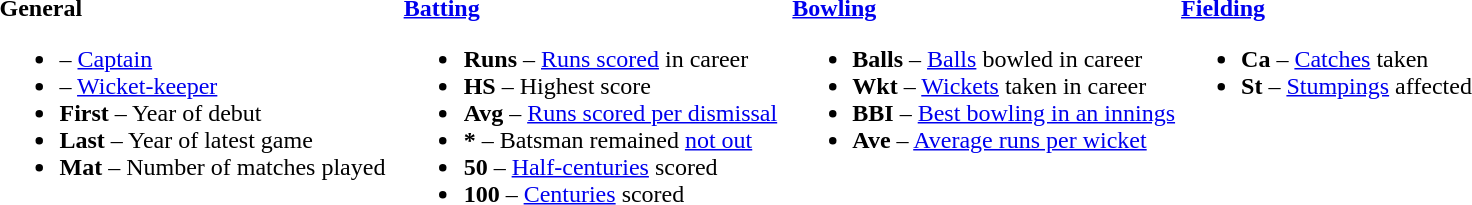<table>
<tr>
<td valign="top" style="width:26%"><br><strong>General</strong><ul><li> – <a href='#'>Captain</a></li><li> – <a href='#'>Wicket-keeper</a></li><li><strong>First</strong> – Year of debut</li><li><strong>Last</strong> – Year of latest game</li><li><strong>Mat</strong> – Number of matches played</li></ul></td>
<td valign="top" style="width:25%"><br><strong><a href='#'>Batting</a></strong><ul><li><strong>Runs</strong> – <a href='#'>Runs scored</a> in career</li><li><strong>HS</strong> – Highest score</li><li><strong>Avg</strong> – <a href='#'>Runs scored per dismissal</a></li><li><strong>*</strong> – Batsman remained <a href='#'>not out</a></li><li><strong>50</strong> – <a href='#'>Half-centuries</a> scored</li><li><strong>100</strong> – <a href='#'>Centuries</a> scored</li></ul></td>
<td valign="top" style="width:25%"><br><strong><a href='#'>Bowling</a></strong><ul><li><strong>Balls</strong> – <a href='#'>Balls</a> bowled in career</li><li><strong>Wkt</strong> – <a href='#'>Wickets</a> taken in career</li><li><strong>BBI</strong> – <a href='#'>Best bowling in an innings</a></li><li><strong>Ave</strong> – <a href='#'>Average runs per wicket</a></li></ul></td>
<td valign="top" style="width:24%"><br><strong><a href='#'>Fielding</a></strong><ul><li><strong>Ca</strong> – <a href='#'>Catches</a> taken</li><li><strong>St</strong> – <a href='#'>Stumpings</a> affected</li></ul></td>
</tr>
</table>
